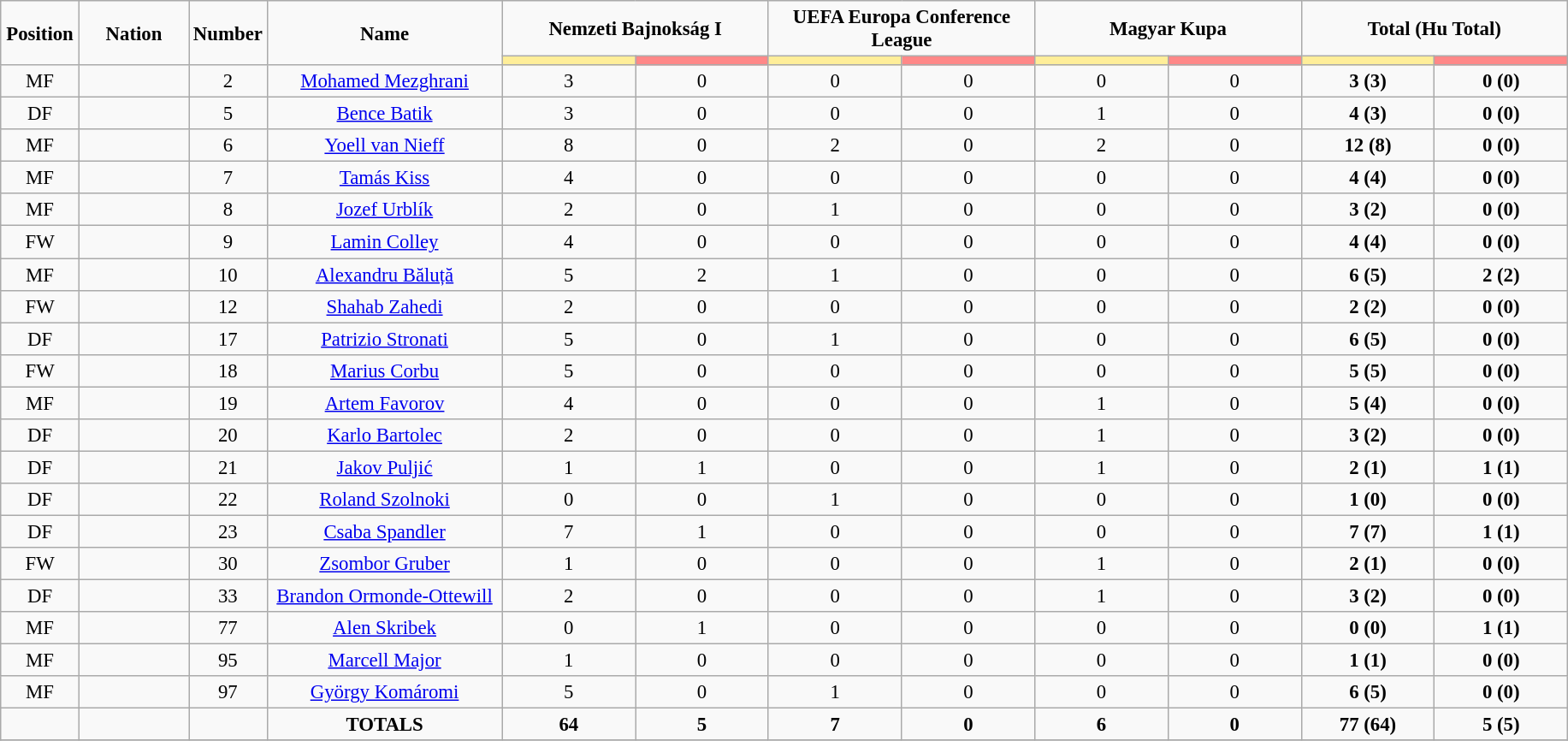<table class="wikitable" style="font-size: 95%; text-align: center;">
<tr>
<td rowspan="2" width="5%" align="center"><strong>Position</strong></td>
<td rowspan="2" width="7%" align="center"><strong>Nation</strong></td>
<td rowspan="2" width="5%" align="center"><strong>Number</strong></td>
<td rowspan="2" width="15%" align="center"><strong>Name</strong></td>
<td colspan="2" align="center"><strong>Nemzeti Bajnokság I</strong></td>
<td colspan="2" align="center"><strong>UEFA Europa Conference League</strong></td>
<td colspan="2" align="center"><strong>Magyar Kupa</strong></td>
<td colspan="2" align="center"><strong>Total (Hu Total)</strong></td>
</tr>
<tr>
<th width=60 style="background: #FFEE99"></th>
<th width=60 style="background: #FF8888"></th>
<th width=60 style="background: #FFEE99"></th>
<th width=60 style="background: #FF8888"></th>
<th width=60 style="background: #FFEE99"></th>
<th width=60 style="background: #FF8888"></th>
<th width=60 style="background: #FFEE99"></th>
<th width=60 style="background: #FF8888"></th>
</tr>
<tr>
<td>MF</td>
<td></td>
<td>2</td>
<td><a href='#'>Mohamed Mezghrani</a></td>
<td>3</td>
<td>0</td>
<td>0</td>
<td>0</td>
<td>0</td>
<td>0</td>
<td><strong>3 (3)</strong></td>
<td><strong>0 (0)</strong></td>
</tr>
<tr>
<td>DF</td>
<td></td>
<td>5</td>
<td><a href='#'>Bence Batik</a></td>
<td>3</td>
<td>0</td>
<td>0</td>
<td>0</td>
<td>1</td>
<td>0</td>
<td><strong>4 (3)</strong></td>
<td><strong>0 (0)</strong></td>
</tr>
<tr>
<td>MF</td>
<td></td>
<td>6</td>
<td><a href='#'>Yoell van Nieff</a></td>
<td>8</td>
<td>0</td>
<td>2</td>
<td>0</td>
<td>2</td>
<td>0</td>
<td><strong>12 (8)</strong></td>
<td><strong>0 (0)</strong></td>
</tr>
<tr>
<td>MF</td>
<td></td>
<td>7</td>
<td><a href='#'>Tamás Kiss</a></td>
<td>4</td>
<td>0</td>
<td>0</td>
<td>0</td>
<td>0</td>
<td>0</td>
<td><strong>4 (4)</strong></td>
<td><strong>0 (0)</strong></td>
</tr>
<tr>
<td>MF</td>
<td></td>
<td>8</td>
<td><a href='#'>Jozef Urblík</a></td>
<td>2</td>
<td>0</td>
<td>1</td>
<td>0</td>
<td>0</td>
<td>0</td>
<td><strong>3 (2)</strong></td>
<td><strong>0 (0)</strong></td>
</tr>
<tr>
<td>FW</td>
<td></td>
<td>9</td>
<td><a href='#'>Lamin Colley</a></td>
<td>4</td>
<td>0</td>
<td>0</td>
<td>0</td>
<td>0</td>
<td>0</td>
<td><strong>4 (4)</strong></td>
<td><strong>0 (0)</strong></td>
</tr>
<tr>
<td>MF</td>
<td></td>
<td>10</td>
<td><a href='#'>Alexandru Băluță</a></td>
<td>5</td>
<td>2</td>
<td>1</td>
<td>0</td>
<td>0</td>
<td>0</td>
<td><strong>6 (5)</strong></td>
<td><strong>2 (2)</strong></td>
</tr>
<tr>
<td>FW</td>
<td></td>
<td>12</td>
<td><a href='#'>Shahab Zahedi</a></td>
<td>2</td>
<td>0</td>
<td>0</td>
<td>0</td>
<td>0</td>
<td>0</td>
<td><strong>2 (2)</strong></td>
<td><strong>0 (0)</strong></td>
</tr>
<tr>
<td>DF</td>
<td></td>
<td>17</td>
<td><a href='#'>Patrizio Stronati</a></td>
<td>5</td>
<td>0</td>
<td>1</td>
<td>0</td>
<td>0</td>
<td>0</td>
<td><strong>6 (5)</strong></td>
<td><strong>0 (0)</strong></td>
</tr>
<tr>
<td>FW</td>
<td></td>
<td>18</td>
<td><a href='#'>Marius Corbu</a></td>
<td>5</td>
<td>0</td>
<td>0</td>
<td>0</td>
<td>0</td>
<td>0</td>
<td><strong>5 (5)</strong></td>
<td><strong>0 (0)</strong></td>
</tr>
<tr>
<td>MF</td>
<td></td>
<td>19</td>
<td><a href='#'>Artem Favorov</a></td>
<td>4</td>
<td>0</td>
<td>0</td>
<td>0</td>
<td>1</td>
<td>0</td>
<td><strong>5 (4)</strong></td>
<td><strong>0 (0)</strong></td>
</tr>
<tr>
<td>DF</td>
<td></td>
<td>20</td>
<td><a href='#'>Karlo Bartolec</a></td>
<td>2</td>
<td>0</td>
<td>0</td>
<td>0</td>
<td>1</td>
<td>0</td>
<td><strong>3 (2)</strong></td>
<td><strong>0 (0)</strong></td>
</tr>
<tr>
<td>DF</td>
<td></td>
<td>21</td>
<td><a href='#'>Jakov Puljić</a></td>
<td>1</td>
<td>1</td>
<td>0</td>
<td>0</td>
<td>1</td>
<td>0</td>
<td><strong>2 (1)</strong></td>
<td><strong>1 (1)</strong></td>
</tr>
<tr>
<td>DF</td>
<td></td>
<td>22</td>
<td><a href='#'>Roland Szolnoki</a></td>
<td>0</td>
<td>0</td>
<td>1</td>
<td>0</td>
<td>0</td>
<td>0</td>
<td><strong>1 (0)</strong></td>
<td><strong>0 (0)</strong></td>
</tr>
<tr>
<td>DF</td>
<td></td>
<td>23</td>
<td><a href='#'>Csaba Spandler</a></td>
<td>7</td>
<td>1</td>
<td>0</td>
<td>0</td>
<td>0</td>
<td>0</td>
<td><strong>7 (7)</strong></td>
<td><strong>1 (1)</strong></td>
</tr>
<tr>
<td>FW</td>
<td></td>
<td>30</td>
<td><a href='#'>Zsombor Gruber</a></td>
<td>1</td>
<td>0</td>
<td>0</td>
<td>0</td>
<td>1</td>
<td>0</td>
<td><strong>2 (1)</strong></td>
<td><strong>0 (0)</strong></td>
</tr>
<tr>
<td>DF</td>
<td></td>
<td>33</td>
<td><a href='#'>Brandon Ormonde-Ottewill</a></td>
<td>2</td>
<td>0</td>
<td>0</td>
<td>0</td>
<td>1</td>
<td>0</td>
<td><strong>3 (2)</strong></td>
<td><strong>0 (0)</strong></td>
</tr>
<tr>
<td>MF</td>
<td></td>
<td>77</td>
<td><a href='#'>Alen Skribek</a></td>
<td>0</td>
<td>1</td>
<td>0</td>
<td>0</td>
<td>0</td>
<td>0</td>
<td><strong>0 (0)</strong></td>
<td><strong>1 (1)</strong></td>
</tr>
<tr>
<td>MF</td>
<td></td>
<td>95</td>
<td><a href='#'>Marcell Major</a></td>
<td>1</td>
<td>0</td>
<td>0</td>
<td>0</td>
<td>0</td>
<td>0</td>
<td><strong>1 (1)</strong></td>
<td><strong>0 (0)</strong></td>
</tr>
<tr>
<td>MF</td>
<td></td>
<td>97</td>
<td><a href='#'>György Komáromi</a></td>
<td>5</td>
<td>0</td>
<td>1</td>
<td>0</td>
<td>0</td>
<td>0</td>
<td><strong>6 (5)</strong></td>
<td><strong>0 (0)</strong></td>
</tr>
<tr>
<td></td>
<td></td>
<td></td>
<td><strong>TOTALS</strong></td>
<td><strong>64</strong></td>
<td><strong>5</strong></td>
<td><strong>7</strong></td>
<td><strong>0</strong></td>
<td><strong>6</strong></td>
<td><strong>0</strong></td>
<td><strong>77 (64)</strong></td>
<td><strong>5 (5)</strong></td>
</tr>
<tr>
</tr>
</table>
